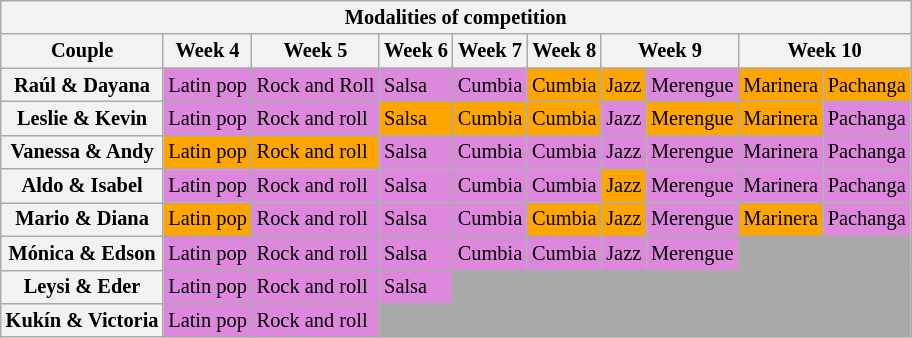<table class="wikitable collapsible collapsed" style="text-align:left; font-size:85%; line-height:16px;">
<tr>
<th colspan=10>Modalities of competition</th>
</tr>
<tr>
<th>Couple</th>
<th>Week 4</th>
<th>Week 5</th>
<th>Week 6</th>
<th>Week 7</th>
<th>Week 8</th>
<th colspan="2">Week 9</th>
<th colspan="2">Week 10</th>
</tr>
<tr>
<th>Raúl & Dayana</th>
<td style="background:#dd88dd;">Latin pop</td>
<td style="background:#dd88dd;">Rock and Roll</td>
<td style="background:#dd88dd;">Salsa</td>
<td style="background:#dd88dd;">Cumbia</td>
<td style="background:orange;">Cumbia</td>
<td style="background:orange;">Jazz</td>
<td style="background:#dd88dd;">Merengue</td>
<td style="background:orange;">Marinera</td>
<td style="background:orange;">Pachanga</td>
</tr>
<tr>
<th>Leslie & Kevin</th>
<td style="background:#dd88dd;">Latin pop</td>
<td style="background:#dd88dd;">Rock and roll</td>
<td style="background:orange;">Salsa</td>
<td style="background:orange;">Cumbia</td>
<td style="background:orange;">Cumbia</td>
<td style="background:#dd88dd;">Jazz</td>
<td style="background:orange;">Merengue</td>
<td style="background:orange;">Marinera</td>
<td style="background:#dd88dd;">Pachanga</td>
</tr>
<tr>
<th>Vanessa & Andy</th>
<td style="background:orange;">Latin pop</td>
<td style="background:orange;">Rock and roll</td>
<td style="background:#dd88dd;">Salsa</td>
<td style="background:#dd88dd;">Cumbia</td>
<td style="background:#dd88dd;">Cumbia</td>
<td style="background:#dd88dd;">Jazz</td>
<td style="background:#dd88dd;">Merengue</td>
<td style="background:#dd88dd;">Marinera</td>
<td style="background:#dd88dd;">Pachanga</td>
</tr>
<tr>
<th>Aldo & Isabel</th>
<td style="background:#dd88dd;">Latin pop</td>
<td style="background:#dd88dd;">Rock and roll</td>
<td style="background:#dd88dd;">Salsa</td>
<td style="background:#dd88dd;">Cumbia</td>
<td style="background:#dd88dd;">Cumbia</td>
<td style="background:orange;">Jazz</td>
<td style="background:#dd88dd;">Merengue</td>
<td style="background:#dd88dd;">Marinera</td>
<td style="background:#dd88dd;">Pachanga</td>
</tr>
<tr>
<th>Mario & Diana</th>
<td style="background:orange;">Latin pop</td>
<td style="background:#dd88dd;">Rock and roll</td>
<td style="background:#dd88dd;">Salsa</td>
<td style="background:#dd88dd;">Cumbia</td>
<td style="background:orange;">Cumbia</td>
<td style="background:orange;">Jazz</td>
<td style="background:#dd88dd;">Merengue</td>
<td style="background:orange;">Marinera</td>
<td style="background:#dd88dd;">Pachanga</td>
</tr>
<tr>
<th>Mónica & Edson</th>
<td style="background:#dd88dd;">Latin pop</td>
<td style="background:#dd88dd;">Rock and roll</td>
<td style="background:#dd88dd;">Salsa</td>
<td style="background:#dd88dd;">Cumbia</td>
<td style="background:#dd88dd;">Cumbia</td>
<td style="background:#dd88dd;">Jazz</td>
<td style="background:#dd88dd;">Merengue</td>
<td style="background:darkgray;" colspan=2></td>
</tr>
<tr>
<th>Leysi & Eder</th>
<td style="background:#dd88dd;">Latin pop</td>
<td style="background:#dd88dd;">Rock and roll</td>
<td style="background:#dd88dd;">Salsa</td>
<td style="background:darkgray;" colspan=6></td>
</tr>
<tr>
<th>Kukín & Victoria</th>
<td style="background:#dd88dd;">Latin pop</td>
<td style="background:#dd88dd;">Rock and roll</td>
<td style="background:darkgray;" colspan=7></td>
</tr>
</table>
